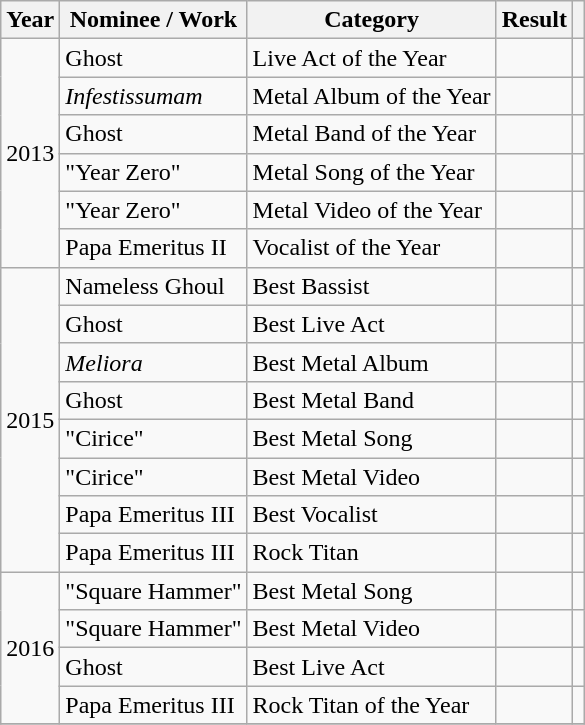<table class="wikitable sortable plainrowheaders">
<tr>
<th scope="col">Year</th>
<th scope="col">Nominee / Work</th>
<th scope="col">Category</th>
<th scope="col">Result</th>
<th scope="col" class="unsortable"></th>
</tr>
<tr>
<td rowspan="6">2013</td>
<td>Ghost</td>
<td>Live Act of the Year</td>
<td></td>
<td style="text-align:center;"></td>
</tr>
<tr>
<td><em>Infestissumam</em></td>
<td>Metal Album of the Year</td>
<td></td>
<td style="text-align:center;"></td>
</tr>
<tr>
<td>Ghost</td>
<td>Metal Band of the Year</td>
<td></td>
<td style="text-align:center;"></td>
</tr>
<tr>
<td>"Year Zero"</td>
<td>Metal Song of the Year</td>
<td></td>
<td style="text-align:center;"></td>
</tr>
<tr>
<td>"Year Zero"</td>
<td>Metal Video of the Year</td>
<td></td>
<td style="text-align:center;"></td>
</tr>
<tr>
<td>Papa Emeritus II</td>
<td>Vocalist of the Year</td>
<td></td>
<td style="text-align:center;"></td>
</tr>
<tr>
<td rowspan="8">2015</td>
<td>Nameless Ghoul</td>
<td>Best Bassist</td>
<td></td>
<td style="text-align:center;"></td>
</tr>
<tr>
<td>Ghost</td>
<td>Best Live Act</td>
<td></td>
<td style="text-align:center;"></td>
</tr>
<tr>
<td><em>Meliora</em></td>
<td>Best Metal Album</td>
<td></td>
<td style="text-align:center;"></td>
</tr>
<tr>
<td>Ghost</td>
<td>Best Metal Band</td>
<td></td>
<td style="text-align:center;"></td>
</tr>
<tr>
<td>"Cirice"</td>
<td>Best Metal Song</td>
<td></td>
<td style="text-align:center;"></td>
</tr>
<tr>
<td>"Cirice"</td>
<td>Best Metal Video</td>
<td></td>
<td style="text-align:center;"></td>
</tr>
<tr>
<td>Papa Emeritus III</td>
<td>Best Vocalist</td>
<td></td>
<td style="text-align:center;"></td>
</tr>
<tr>
<td>Papa Emeritus III</td>
<td>Rock Titan</td>
<td></td>
<td style="text-align:center;"></td>
</tr>
<tr>
<td rowspan="4">2016</td>
<td>"Square Hammer"</td>
<td>Best Metal Song</td>
<td></td>
<td style="text-align:center;"></td>
</tr>
<tr>
<td>"Square Hammer"</td>
<td>Best Metal Video</td>
<td></td>
<td style="text-align:center;"></td>
</tr>
<tr>
<td>Ghost</td>
<td>Best Live Act</td>
<td></td>
<td style="text-align:center;"></td>
</tr>
<tr>
<td>Papa Emeritus III</td>
<td>Rock Titan of the Year</td>
<td></td>
<td style="text-align:center;"></td>
</tr>
<tr>
</tr>
</table>
